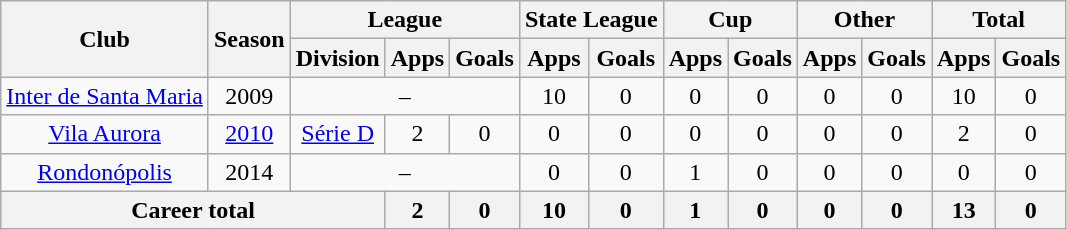<table class="wikitable" style="text-align: center">
<tr>
<th rowspan="2">Club</th>
<th rowspan="2">Season</th>
<th colspan="3">League</th>
<th colspan="2">State League</th>
<th colspan="2">Cup</th>
<th colspan="2">Other</th>
<th colspan="2">Total</th>
</tr>
<tr>
<th>Division</th>
<th>Apps</th>
<th>Goals</th>
<th>Apps</th>
<th>Goals</th>
<th>Apps</th>
<th>Goals</th>
<th>Apps</th>
<th>Goals</th>
<th>Apps</th>
<th>Goals</th>
</tr>
<tr>
<td><a href='#'>Inter de Santa Maria</a></td>
<td>2009</td>
<td colspan="3">–</td>
<td>10</td>
<td>0</td>
<td>0</td>
<td>0</td>
<td>0</td>
<td>0</td>
<td>10</td>
<td>0</td>
</tr>
<tr>
<td><a href='#'>Vila Aurora</a></td>
<td><a href='#'>2010</a></td>
<td><a href='#'>Série D</a></td>
<td>2</td>
<td>0</td>
<td>0</td>
<td>0</td>
<td>0</td>
<td>0</td>
<td>0</td>
<td>0</td>
<td>2</td>
<td>0</td>
</tr>
<tr>
<td><a href='#'>Rondonópolis</a></td>
<td>2014</td>
<td colspan="3">–</td>
<td>0</td>
<td>0</td>
<td>1</td>
<td>0</td>
<td>0</td>
<td>0</td>
<td>0</td>
<td>0</td>
</tr>
<tr>
<th colspan="3"><strong>Career total</strong></th>
<th>2</th>
<th>0</th>
<th>10</th>
<th>0</th>
<th>1</th>
<th>0</th>
<th>0</th>
<th>0</th>
<th>13</th>
<th>0</th>
</tr>
</table>
